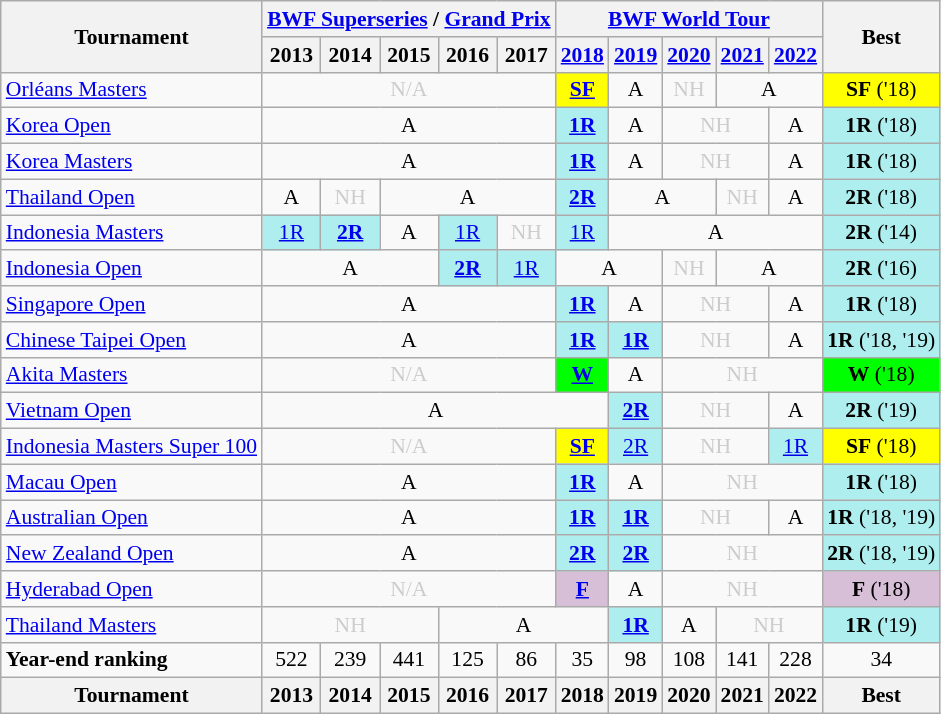<table class="wikitable" style="font-size: 90%; text-align:center">
<tr>
<th rowspan="2">Tournament</th>
<th colspan="5"><strong><a href='#'>BWF Superseries</a> / <a href='#'>Grand Prix</a></strong></th>
<th colspan="5"><strong><a href='#'>BWF World Tour</a></strong></th>
<th rowspan="2">Best</th>
</tr>
<tr>
<th>2013</th>
<th>2014</th>
<th>2015</th>
<th>2016</th>
<th>2017</th>
<th><a href='#'>2018</a></th>
<th><a href='#'>2019</a></th>
<th><a href='#'>2020</a></th>
<th><a href='#'>2021</a></th>
<th><a href='#'>2022</a></th>
</tr>
<tr>
<td align=left><a href='#'>Orléans Masters</a></td>
<td colspan="5" style=color:#ccc>N/A</td>
<td bgcolor=FFFF00><a href='#'><strong>SF</strong></a></td>
<td>A</td>
<td style=color:#ccc>NH</td>
<td colspan="2">A</td>
<td bgcolor=FFFF00><strong>SF</strong> ('18)</td>
</tr>
<tr>
<td align=left><a href='#'>Korea Open</a></td>
<td colspan="5">A</td>
<td bgcolor=AFEEEE><a href='#'><strong>1R</strong></a></td>
<td>A</td>
<td colspan="2" style=color:#ccc>NH</td>
<td>A</td>
<td bgcolor=AFEEEE><strong>1R</strong> ('18)</td>
</tr>
<tr>
<td align=left><a href='#'>Korea Masters</a></td>
<td colspan="5">A</td>
<td bgcolor=AFEEEE><strong><a href='#'>1R</a></strong></td>
<td>A</td>
<td colspan="2" style=color:#ccc>NH</td>
<td>A</td>
<td bgcolor=AFEEEE><strong>1R</strong> ('18)</td>
</tr>
<tr>
<td align=left><a href='#'>Thailand Open</a></td>
<td>A</td>
<td style=color:#ccc>NH</td>
<td colspan="3">A</td>
<td bgcolor=AFEEEE><a href='#'><strong>2R</strong></a></td>
<td colspan="2">A</td>
<td style=color:#ccc>NH</td>
<td>A</td>
<td bgcolor=AFEEEE><strong>2R</strong> ('18)</td>
</tr>
<tr>
<td align=left><a href='#'>Indonesia Masters</a></td>
<td bgcolor=AFEEEE><a href='#'>1R</a></td>
<td bgcolor=AFEEEE><a href='#'><strong>2R</strong></a></td>
<td>A</td>
<td bgcolor=AFEEEE><a href='#'>1R</a></td>
<td style=color:#ccc>NH</td>
<td bgcolor=AFEEEE><a href='#'>1R</a></td>
<td colspan="4">A</td>
<td bgcolor=AFEEEE><strong>2R</strong> ('14)</td>
</tr>
<tr>
<td align=left><a href='#'>Indonesia Open</a></td>
<td colspan="3">A</td>
<td bgcolor=AFEEEE><a href='#'><strong>2R</strong></a></td>
<td bgcolor=AFEEEE><a href='#'>1R</a></td>
<td colspan="2">A</td>
<td style=color:#ccc>NH</td>
<td colspan="2">A</td>
<td bgcolor=AFEEEE><strong>2R</strong> ('16)</td>
</tr>
<tr>
<td align=left><a href='#'>Singapore Open</a></td>
<td colspan="5">A</td>
<td bgcolor=AFEEEE><strong><a href='#'>1R</a></strong></td>
<td>A</td>
<td colspan="2" style=color:#ccc>NH</td>
<td>A</td>
<td bgcolor=AFEEEE><strong>1R</strong> ('18)</td>
</tr>
<tr>
<td align=left><a href='#'>Chinese Taipei Open</a></td>
<td colspan="5">A</td>
<td bgcolor=AFEEEE><strong><a href='#'>1R</a></strong></td>
<td bgcolor=AFEEEE><strong><a href='#'>1R</a></strong></td>
<td colspan="2" style=color:#ccc>NH</td>
<td>A</td>
<td bgcolor=AFEEEE><strong>1R</strong> ('18, '19)</td>
</tr>
<tr>
<td align=left><a href='#'>Akita Masters</a></td>
<td colspan="5" style=color:#ccc>N/A</td>
<td bgcolor=00FF00><a href='#'><strong>W</strong></a></td>
<td>A</td>
<td colspan="3" style=color:#ccc>NH</td>
<td bgcolor=00FF00><strong>W</strong> ('18)</td>
</tr>
<tr>
<td align=left><a href='#'>Vietnam Open</a></td>
<td colspan="6">A</td>
<td bgcolor=AFEEEE><a href='#'><strong>2R</strong></a></td>
<td colspan="2" style=color:#ccc>NH</td>
<td>A</td>
<td bgcolor=AFEEEE><strong>2R</strong> ('19)</td>
</tr>
<tr>
<td align=left><a href='#'>Indonesia Masters Super 100</a></td>
<td colspan="5" style=color:#ccc>N/A</td>
<td bgcolor=FFFF00><a href='#'><strong>SF</strong></a></td>
<td bgcolor=AFEEEE><a href='#'>2R</a></td>
<td colspan="2" style=color:#ccc>NH</td>
<td bgcolor=AFEEEE><a href='#'>1R</a></td>
<td bgcolor=FFFF00><strong>SF</strong> ('18)</td>
</tr>
<tr>
<td align=left><a href='#'>Macau Open</a></td>
<td colspan="5">A</td>
<td bgcolor=AFEEEE><strong><a href='#'>1R</a></strong></td>
<td>A</td>
<td colspan="3" style=color:#ccc>NH</td>
<td bgcolor=AFEEEE><strong>1R</strong> ('18)</td>
</tr>
<tr>
<td align=left><a href='#'>Australian Open</a></td>
<td colspan="5">A</td>
<td bgcolor=AFEEEE><strong><a href='#'>1R</a></strong></td>
<td bgcolor=AFEEEE><strong><a href='#'>1R</a></strong></td>
<td colspan="2" style=color:#ccc>NH</td>
<td>A</td>
<td bgcolor=AFEEEE><strong>1R</strong> ('18, '19)</td>
</tr>
<tr>
<td align=left><a href='#'>New Zealand Open</a></td>
<td colspan="5">A</td>
<td bgcolor=AFEEEE><a href='#'><strong>2R</strong></a></td>
<td bgcolor=AFEEEE><a href='#'><strong>2R</strong></a></td>
<td colspan="3" style=color:#ccc>NH</td>
<td bgcolor=AFEEEE><strong>2R</strong> ('18, '19)</td>
</tr>
<tr>
<td align=left><a href='#'>Hyderabad Open</a></td>
<td colspan="5" style=color:#ccc>N/A</td>
<td bgcolor=D8BFD8><strong><a href='#'>F</a></strong></td>
<td>A</td>
<td colspan="3" style=color:#ccc>NH</td>
<td bgcolor=D8BFD8><strong>F</strong> ('18)</td>
</tr>
<tr>
<td align=left><a href='#'>Thailand Masters</a></td>
<td colspan="3" style=color:#ccc>NH</td>
<td colspan="3">A</td>
<td bgcolor=AFEEEE><strong><a href='#'>1R</a></strong></td>
<td>A</td>
<td colspan="2" style=color:#ccc>NH</td>
<td bgcolor=AFEEEE><strong>1R</strong> ('19)</td>
</tr>
<tr>
<td align=left><strong>Year-end ranking</strong></td>
<td>522</td>
<td>239</td>
<td>441</td>
<td>125</td>
<td>86</td>
<td>35</td>
<td>98</td>
<td>108</td>
<td>141</td>
<td>228</td>
<td>34</td>
</tr>
<tr>
<th>Tournament</th>
<th>2013</th>
<th>2014</th>
<th>2015</th>
<th>2016</th>
<th>2017</th>
<th>2018</th>
<th>2019</th>
<th>2020</th>
<th>2021</th>
<th>2022</th>
<th>Best</th>
</tr>
</table>
